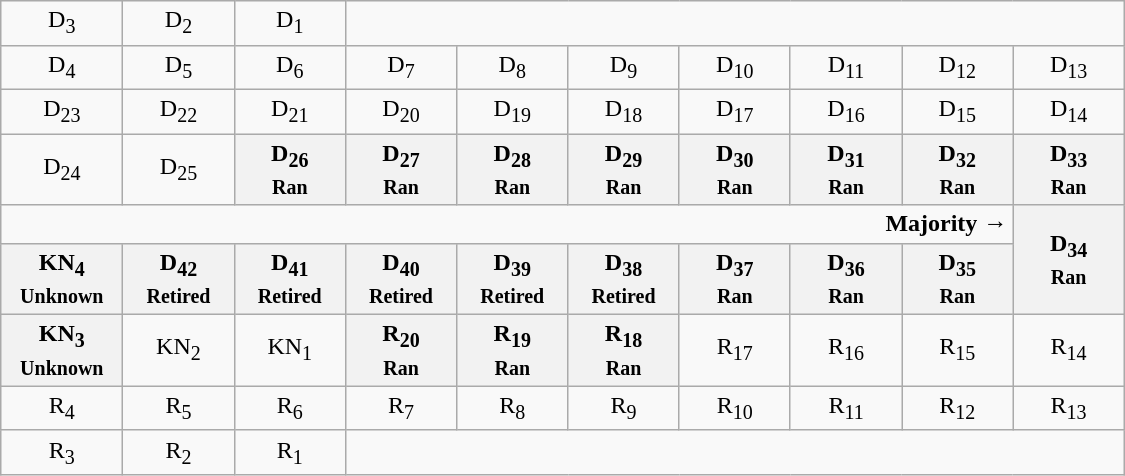<table class="wikitable" style="text-align:center" width=750px>
<tr>
<td>D<sub>3</sub></td>
<td>D<sub>2</sub></td>
<td>D<sub>1</sub></td>
<td colspan=7></td>
</tr>
<tr>
<td width=50px >D<sub>4</sub></td>
<td width=50px >D<sub>5</sub></td>
<td width=50px >D<sub>6</sub></td>
<td width=50px >D<sub>7</sub></td>
<td width=50px >D<sub>8</sub></td>
<td width=50px >D<sub>9</sub></td>
<td width=50px >D<sub>10</sub></td>
<td width=50px >D<sub>11</sub></td>
<td width=50px >D<sub>12</sub></td>
<td width=50px >D<sub>13</sub></td>
</tr>
<tr>
<td>D<sub>23</sub></td>
<td>D<sub>22</sub></td>
<td>D<sub>21</sub></td>
<td>D<sub>20</sub></td>
<td>D<sub>19</sub></td>
<td>D<sub>18</sub></td>
<td>D<sub>17</sub></td>
<td>D<sub>16</sub></td>
<td>D<sub>15</sub></td>
<td>D<sub>14</sub></td>
</tr>
<tr>
<td>D<sub>24</sub></td>
<td>D<sub>25</sub></td>
<th>D<sub>26</sub><br><small>Ran</small></th>
<th>D<sub>27</sub><br><small>Ran</small></th>
<th>D<sub>28</sub><br><small>Ran</small></th>
<th>D<sub>29</sub><br><small>Ran</small></th>
<th>D<sub>30</sub><br><small>Ran</small></th>
<th>D<sub>31</sub><br><small>Ran</small></th>
<th>D<sub>32</sub><br><small>Ran</small></th>
<th>D<sub>33</sub><br><small>Ran</small></th>
</tr>
<tr>
<td colspan=9 align=right><strong>Majority →</strong></td>
<th rowspan=2 >D<sub>34</sub><br><small>Ran</small></th>
</tr>
<tr>
<th>KN<sub>4</sub><br><small>Unknown</small></th>
<th>D<sub>42</sub><br><small>Retired</small></th>
<th>D<sub>41</sub><br><small>Retired</small></th>
<th>D<sub>40</sub><br><small>Retired</small></th>
<th>D<sub>39</sub><br><small>Retired</small></th>
<th>D<sub>38</sub><br><small>Retired</small></th>
<th>D<sub>37</sub><br><small>Ran</small></th>
<th>D<sub>36</sub><br><small>Ran</small></th>
<th>D<sub>35</sub><br><small>Ran</small></th>
</tr>
<tr>
<th>KN<sub>3</sub><br><small>Unknown</small></th>
<td>KN<sub>2</sub></td>
<td>KN<sub>1</sub></td>
<th>R<sub>20</sub><br><small>Ran</small></th>
<th>R<sub>19</sub><br><small>Ran</small></th>
<th>R<sub>18</sub><br><small>Ran</small></th>
<td>R<sub>17</sub></td>
<td>R<sub>16</sub></td>
<td>R<sub>15</sub></td>
<td>R<sub>14</sub></td>
</tr>
<tr>
<td>R<sub>4</sub></td>
<td>R<sub>5</sub></td>
<td>R<sub>6</sub></td>
<td>R<sub>7</sub></td>
<td>R<sub>8</sub></td>
<td>R<sub>9</sub></td>
<td>R<sub>10</sub></td>
<td>R<sub>11</sub></td>
<td>R<sub>12</sub></td>
<td>R<sub>13</sub></td>
</tr>
<tr>
<td>R<sub>3</sub></td>
<td>R<sub>2</sub></td>
<td>R<sub>1</sub></td>
<td colspan=7></td>
</tr>
</table>
